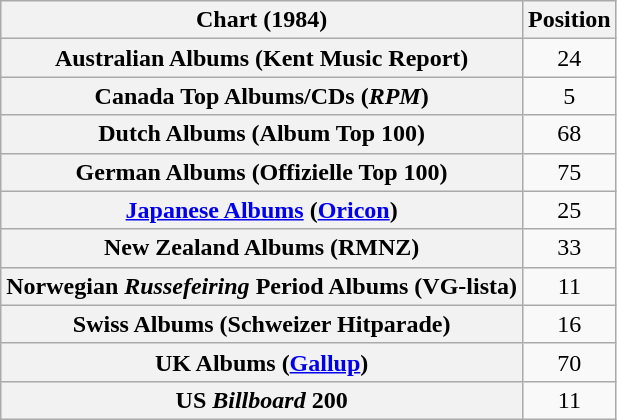<table class="wikitable sortable plainrowheaders" style="text-align:center">
<tr>
<th scope="col">Chart (1984)</th>
<th scope="col">Position</th>
</tr>
<tr>
<th scope="row">Australian Albums (Kent Music Report)</th>
<td>24</td>
</tr>
<tr>
<th scope="row">Canada Top Albums/CDs (<em>RPM</em>)</th>
<td>5</td>
</tr>
<tr>
<th scope="row">Dutch Albums (Album Top 100)</th>
<td>68</td>
</tr>
<tr>
<th scope="row">German Albums (Offizielle Top 100)</th>
<td>75</td>
</tr>
<tr>
<th scope="row"><a href='#'>Japanese Albums</a> (<a href='#'>Oricon</a>)</th>
<td>25</td>
</tr>
<tr>
<th scope="row">New Zealand Albums (RMNZ)</th>
<td>33</td>
</tr>
<tr>
<th scope="row">Norwegian <em>Russefeiring</em> Period Albums (VG-lista)</th>
<td>11</td>
</tr>
<tr>
<th scope="row">Swiss Albums (Schweizer Hitparade)</th>
<td>16</td>
</tr>
<tr>
<th scope="row">UK Albums (<a href='#'>Gallup</a>)</th>
<td>70</td>
</tr>
<tr>
<th scope="row">US <em>Billboard</em> 200</th>
<td>11</td>
</tr>
</table>
